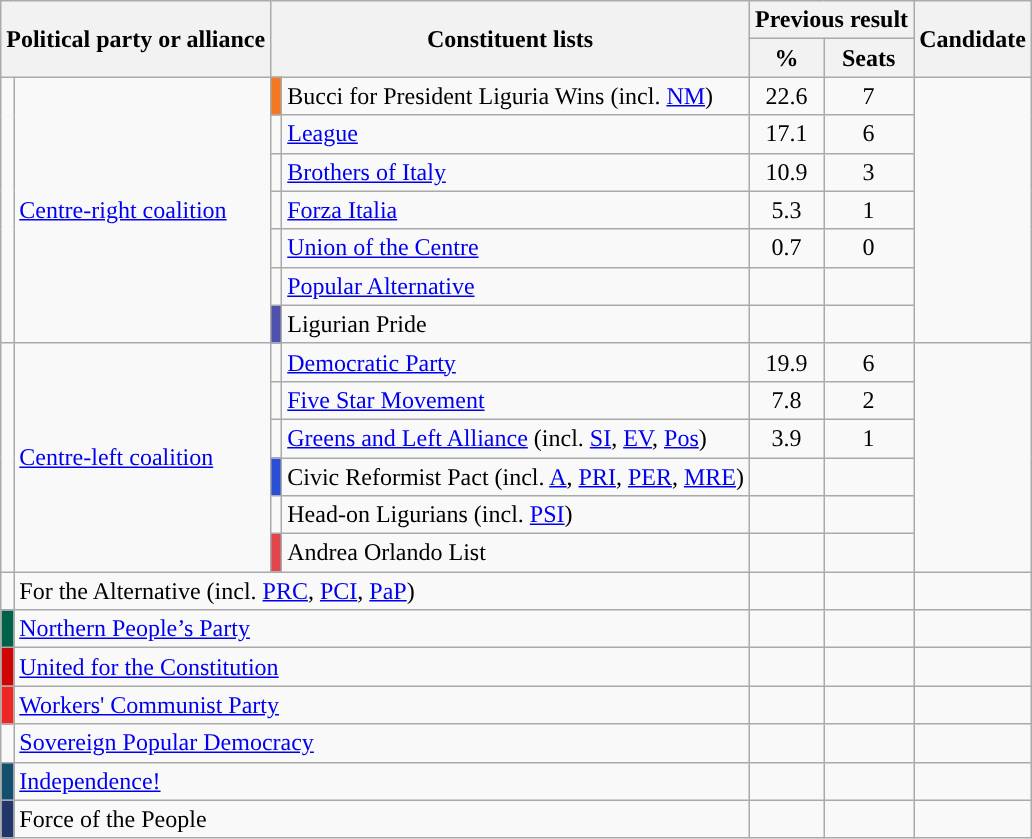<table class=wikitable style=text-align:left>
<tr>
<th colspan=2 rowspan="2">Political party or alliance</th>
<th colspan=2 rowspan="2">Constituent lists</th>
<th colspan="2">Previous result</th>
<th colspan="2" rowspan="2">Candidate</th>
</tr>
<tr>
<th>%</th>
<th>Seats</th>
</tr>
<tr>
<td rowspan="7" style="background:"></td>
<td rowspan=7><a href='#'>Centre-right coalition</a></td>
<td style="background-color:#f47721"></td>
<td style="text-align:left;">Bucci for President Liguria Wins (incl. <a href='#'>NM</a>)</td>
<td align=center>22.6</td>
<td align=center>7</td>
<td rowspan="7"></td>
</tr>
<tr>
<td></td>
<td style="text-align:left;"><a href='#'>League</a></td>
<td align=center>17.1</td>
<td align=center>6</td>
</tr>
<tr>
<td></td>
<td style="text-align:left;"><a href='#'>Brothers of Italy</a></td>
<td align=center>10.9</td>
<td align=center>3</td>
</tr>
<tr>
<td></td>
<td style="text-align:left;"><a href='#'>Forza Italia</a></td>
<td align=center>5.3</td>
<td align=center>1</td>
</tr>
<tr>
<td></td>
<td style="text-align:left;"><a href='#'>Union of the Centre</a></td>
<td align=center>0.7</td>
<td align=center>0</td>
</tr>
<tr>
<td></td>
<td style="text-align:left;"><a href='#'>Popular Alternative</a></td>
<td></td>
<td></td>
</tr>
<tr>
<td bgcolor=#4e52ae></td>
<td style="text-align:left;">Ligurian Pride</td>
<td></td>
<td></td>
</tr>
<tr>
<td rowspan="6"></td>
<td rowspan=6><a href='#'>Centre-left coalition</a></td>
<td></td>
<td style="text-align:left;"><a href='#'>Democratic Party</a></td>
<td style="text-align:center;">19.9</td>
<td style="text-align:center;">6</td>
<td rowspan="6"></td>
</tr>
<tr>
<td style="background-color:"></td>
<td><a href='#'>Five Star Movement</a></td>
<td align=center>7.8</td>
<td align=center>2</td>
</tr>
<tr>
<td style="background-color:"></td>
<td><a href='#'>Greens and Left Alliance</a> (incl. <a href='#'>SI</a>, <a href='#'>EV</a>, <a href='#'>Pos</a>)</td>
<td align=center>3.9</td>
<td align=center>1</td>
</tr>
<tr>
<td style="background-color:#2b4ed7"></td>
<td>Civic Reformist Pact (incl. <a href='#'>A</a>, <a href='#'>PRI</a>, <a href='#'>PER</a>, <a href='#'>MRE</a>)</td>
<td></td>
<td></td>
</tr>
<tr>
<td style="background-color:"></td>
<td>Head-on Ligurians (incl. <a href='#'>PSI</a>)</td>
<td></td>
<td></td>
</tr>
<tr>
<td style="background-color:#e2464d"></td>
<td>Andrea Orlando List</td>
<td></td>
<td></td>
</tr>
<tr>
<td style="background-color:"></td>
<td colspan="3">For the Alternative (incl. <a href='#'>PRC</a>, <a href='#'>PCI</a>, <a href='#'>PaP</a>)</td>
<td></td>
<td></td>
<td></td>
</tr>
<tr>
<td style="background-color:#006248"></td>
<td colspan="3"><a href='#'>Northern People’s Party</a></td>
<td></td>
<td></td>
<td></td>
</tr>
<tr>
<td style="background-color:#CF0404"></td>
<td colspan="3"><a href='#'>United for the Constitution</a></td>
<td></td>
<td></td>
<td></td>
</tr>
<tr>
<td style="background-color:#ef2626"></td>
<td colspan="3"><a href='#'>Workers' Communist Party</a></td>
<td></td>
<td></td>
<td></td>
</tr>
<tr>
<td style="background-color:"></td>
<td colspan="3"><a href='#'>Sovereign Popular Democracy</a></td>
<td></td>
<td></td>
<td></td>
</tr>
<tr>
<td style="background-color:#14506e"></td>
<td colspan="3"><a href='#'>Independence!</a></td>
<td></td>
<td></td>
<td></td>
</tr>
<tr>
<td style="background-color:#23366c"></td>
<td colspan="3">Force of the People</td>
<td></td>
<td></td>
<td></td>
</tr>
</table>
